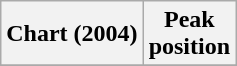<table class="wikitable sortable plainrowheaders" style="text-align:center">
<tr>
<th scope="col">Chart (2004)</th>
<th scope="col">Peak<br> position</th>
</tr>
<tr>
</tr>
</table>
